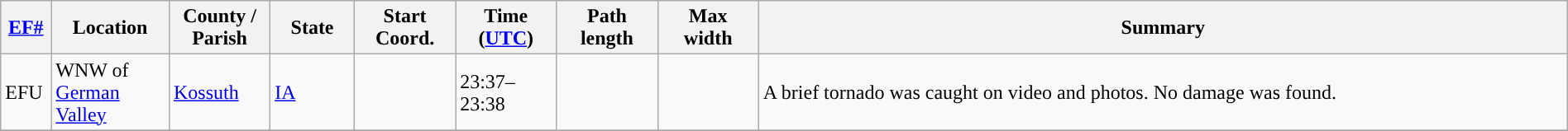<table class="wikitable sortable" style="width:100%;">
<tr>
<th scope="col"  style="width:3%; text-align:center;"><a href='#'>EF#</a></th>
<th scope="col"  style="width:7%; text-align:center;" class="unsortable">Location</th>
<th scope="col"  style="width:6%; text-align:center;" class="unsortable">County / Parish</th>
<th scope="col"  style="width:5%; text-align:center;">State</th>
<th scope="col"  style="width:6%; text-align:center;">Start Coord.</th>
<th scope="col"  style="width:6%; text-align:center;">Time (<a href='#'>UTC</a>)</th>
<th scope="col"  style="width:6%; text-align:center;">Path length</th>
<th scope="col"  style="width:6%; text-align:center;">Max width</th>
<th scope="col" class="unsortable" style="width:48%; text-align:center;">Summary</th>
</tr>
<tr>
<td>EFU</td>
<td>WNW of <a href='#'>German Valley</a></td>
<td><a href='#'>Kossuth</a></td>
<td><a href='#'>IA</a></td>
<td></td>
<td>23:37–23:38</td>
<td></td>
<td></td>
<td>A brief tornado was caught on video and photos. No damage was found.</td>
</tr>
<tr>
</tr>
</table>
